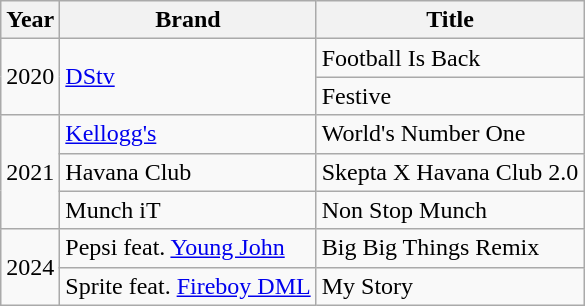<table class="wikitable">
<tr>
<th>Year</th>
<th>Brand</th>
<th>Title</th>
</tr>
<tr>
<td rowspan="2">2020</td>
<td rowspan="2"><a href='#'>DStv</a></td>
<td>Football Is Back</td>
</tr>
<tr>
<td>Festive</td>
</tr>
<tr>
<td rowspan="3">2021</td>
<td><a href='#'>Kellogg's</a></td>
<td>World's Number One</td>
</tr>
<tr>
<td>Havana Club</td>
<td>Skepta X Havana Club 2.0<br></td>
</tr>
<tr>
<td>Munch iT</td>
<td>Non Stop Munch</td>
</tr>
<tr>
<td rowspan="2">2024</td>
<td>Pepsi feat. <a href='#'>Young John</a></td>
<td>Big Big Things Remix</td>
</tr>
<tr>
<td>Sprite feat. <a href='#'>Fireboy DML</a></td>
<td>My Story</td>
</tr>
</table>
